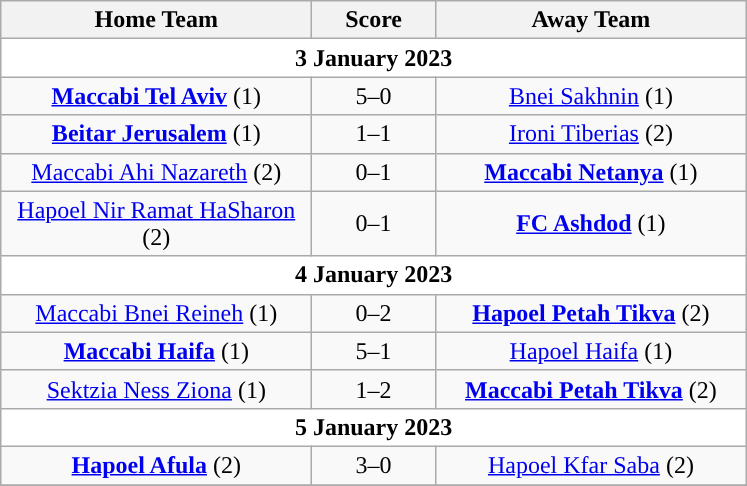<table class="wikitable" style="text-align: center;">
<tr>
<th width="200px">Home Team</th>
<th width="75px">Score</th>
<th width="200px">Away Team</th>
</tr>
<tr>
<td colspan=4 bgcolor=White><strong>3 January 2023</strong></td>
</tr>
<tr>
<td><strong><a href='#'>Maccabi Tel Aviv</a></strong> (1)</td>
<td>5–0</td>
<td><a href='#'>Bnei Sakhnin</a> (1)</td>
</tr>
<tr>
<td><strong><a href='#'>Beitar Jerusalem</a></strong> (1)</td>
<td>1–1  </td>
<td><a href='#'>Ironi Tiberias</a> (2)</td>
</tr>
<tr>
<td><a href='#'>Maccabi Ahi Nazareth</a> (2)</td>
<td>0–1</td>
<td><strong><a href='#'>Maccabi Netanya</a></strong> (1)</td>
</tr>
<tr>
<td><a href='#'>Hapoel Nir Ramat HaSharon</a> (2)</td>
<td>0–1</td>
<td><strong><a href='#'>FC Ashdod</a></strong> (1)</td>
</tr>
<tr>
<td colspan=4 bgcolor=White><strong>4 January 2023</strong></td>
</tr>
<tr>
<td><a href='#'>Maccabi Bnei Reineh</a> (1)</td>
<td>0–2</td>
<td><strong><a href='#'>Hapoel Petah Tikva</a></strong> (2)</td>
</tr>
<tr>
<td><strong><a href='#'>Maccabi Haifa</a></strong> (1)</td>
<td>5–1</td>
<td><a href='#'>Hapoel Haifa</a> (1)</td>
</tr>
<tr>
<td><a href='#'>Sektzia Ness Ziona</a> (1)</td>
<td>1–2</td>
<td><strong><a href='#'>Maccabi Petah Tikva</a></strong> (2)</td>
</tr>
<tr>
<td colspan=4 bgcolor=White><strong>5 January 2023</strong></td>
</tr>
<tr>
<td><strong><a href='#'>Hapoel Afula</a></strong> (2)</td>
<td>3–0</td>
<td><a href='#'>Hapoel Kfar Saba</a> (2)</td>
</tr>
<tr>
</tr>
</table>
